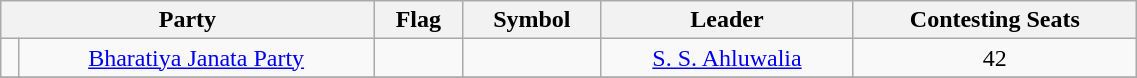<table class="wikitable" width="60%" style="text-align:center">
<tr>
<th colspan="2">Party</th>
<th>Flag</th>
<th>Symbol</th>
<th>Leader</th>
<th>Contesting Seats</th>
</tr>
<tr>
<td></td>
<td><a href='#'>Bharatiya Janata Party</a></td>
<td></td>
<td></td>
<td><a href='#'>S. S. Ahluwalia</a></td>
<td>42</td>
</tr>
<tr>
</tr>
</table>
